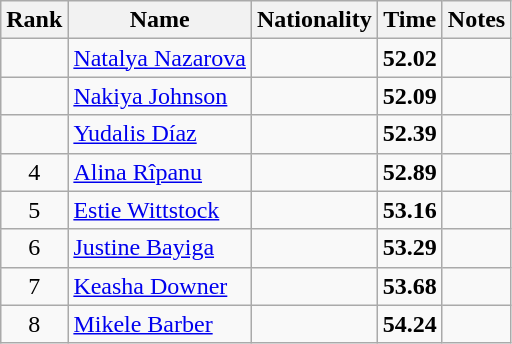<table class="wikitable sortable" style="text-align:center">
<tr>
<th>Rank</th>
<th>Name</th>
<th>Nationality</th>
<th>Time</th>
<th>Notes</th>
</tr>
<tr>
<td></td>
<td align=left><a href='#'>Natalya Nazarova</a></td>
<td align=left></td>
<td><strong>52.02</strong></td>
<td></td>
</tr>
<tr>
<td></td>
<td align=left><a href='#'>Nakiya Johnson</a></td>
<td align=left></td>
<td><strong>52.09</strong></td>
<td></td>
</tr>
<tr>
<td></td>
<td align=left><a href='#'>Yudalis Díaz</a></td>
<td align=left></td>
<td><strong>52.39</strong></td>
<td></td>
</tr>
<tr>
<td>4</td>
<td align=left><a href='#'>Alina Rîpanu</a></td>
<td align=left></td>
<td><strong>52.89</strong></td>
<td></td>
</tr>
<tr>
<td>5</td>
<td align=left><a href='#'>Estie Wittstock</a></td>
<td align=left></td>
<td><strong>53.16</strong></td>
<td></td>
</tr>
<tr>
<td>6</td>
<td align=left><a href='#'>Justine Bayiga</a></td>
<td align=left></td>
<td><strong>53.29</strong></td>
<td></td>
</tr>
<tr>
<td>7</td>
<td align=left><a href='#'>Keasha Downer</a></td>
<td align=left></td>
<td><strong>53.68</strong></td>
<td></td>
</tr>
<tr>
<td>8</td>
<td align=left><a href='#'>Mikele Barber</a></td>
<td align=left></td>
<td><strong>54.24</strong></td>
<td></td>
</tr>
</table>
